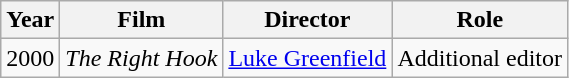<table class="wikitable">
<tr>
<th>Year</th>
<th>Film</th>
<th>Director</th>
<th>Role</th>
</tr>
<tr>
<td>2000</td>
<td><em>The Right Hook</em></td>
<td><a href='#'>Luke Greenfield</a></td>
<td>Additional editor</td>
</tr>
</table>
